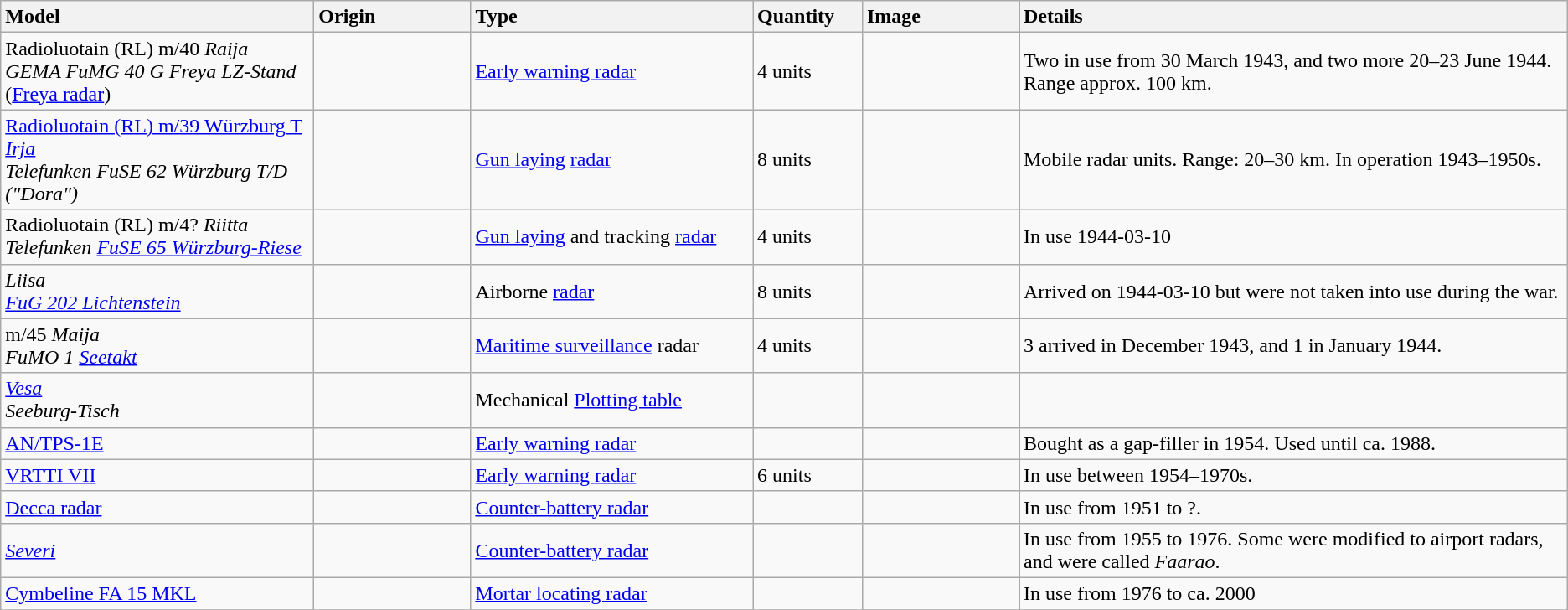<table class="wikitable">
<tr>
<th style="text-align: left; width:20%;">Model</th>
<th style="text-align: left; width:10%;">Origin</th>
<th style="text-align: left; width:18%;">Type</th>
<th style="text-align: left; width:7%;">Quantity</th>
<th style="text-align: left; width:10%;">Image</th>
<th style="text-align: left; width:35%;">Details</th>
</tr>
<tr>
<td>Radioluotain (RL) m/40 <em>Raija</em><br><em>GEMA FuMG 40 G Freya LZ-Stand</em> (<a href='#'>Freya radar</a>)</td>
<td></td>
<td><a href='#'>Early warning radar</a></td>
<td>4 units</td>
<td></td>
<td>Two in use from 30 March 1943, and two more 20–23 June 1944. Range approx. 100 km.</td>
</tr>
<tr>
<td><a href='#'>Radioluotain (RL) m/39 Würzburg T <em>Irja</em></a><br><em>Telefunken FuSE 62 Würzburg T/D ("Dora")</em></td>
<td></td>
<td><a href='#'>Gun laying</a> <a href='#'>radar</a></td>
<td>8 units</td>
<td></td>
<td>Mobile radar units. Range: 20–30 km. In operation 1943–1950s.</td>
</tr>
<tr>
<td>Radioluotain (RL) m/4? <em>Riitta</em><br><em>Telefunken <a href='#'>FuSE 65 Würzburg-Riese</a></em></td>
<td></td>
<td><a href='#'>Gun laying</a> and tracking <a href='#'>radar</a></td>
<td>4 units</td>
<td></td>
<td>In use 1944-03-10</td>
</tr>
<tr>
<td><em>Liisa</em><br><em><a href='#'>FuG 202 Lichtenstein</a></em></td>
<td></td>
<td>Airborne <a href='#'>radar</a></td>
<td>8 units</td>
<td></td>
<td>Arrived on 1944-03-10 but were not taken into use during the war.</td>
</tr>
<tr>
<td>m/45 <em>Maija</em><br><em>FuMO 1 <a href='#'>Seetakt</a></em></td>
<td></td>
<td><a href='#'>Maritime surveillance</a> radar</td>
<td>4 units</td>
<td></td>
<td>3 arrived in December 1943, and 1 in January 1944.</td>
</tr>
<tr>
<td><a href='#'><em>Vesa</em></a><br><em>Seeburg-Tisch</em></td>
<td></td>
<td>Mechanical <a href='#'>Plotting table</a></td>
<td></td>
<td></td>
<td></td>
</tr>
<tr>
<td><a href='#'>AN/TPS-1E</a></td>
<td></td>
<td><a href='#'>Early warning radar</a></td>
<td></td>
<td></td>
<td>Bought as a gap-filler in 1954. Used until ca. 1988.</td>
</tr>
<tr>
<td><a href='#'>VRTTI VII</a></td>
<td></td>
<td><a href='#'>Early warning radar</a></td>
<td>6 units</td>
<td></td>
<td>In use between 1954–1970s.</td>
</tr>
<tr>
<td><a href='#'>Decca radar</a></td>
<td></td>
<td><a href='#'>Counter-battery radar</a></td>
<td></td>
<td></td>
<td>In use from 1951 to ?.</td>
</tr>
<tr>
<td><a href='#'><em>Severi</em></a></td>
<td></td>
<td><a href='#'>Counter-battery radar</a></td>
<td></td>
<td></td>
<td>In use from 1955 to 1976. Some were modified to airport radars, and were called <em>Faarao</em>.</td>
</tr>
<tr>
<td><a href='#'>Cymbeline FA 15 MKL</a></td>
<td></td>
<td><a href='#'>Mortar locating radar</a></td>
<td></td>
<td></td>
<td>In use from 1976 to ca. 2000</td>
</tr>
<tr>
</tr>
</table>
